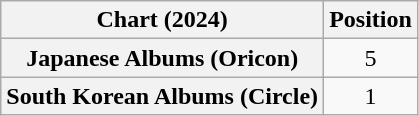<table class="wikitable sortable plainrowheaders" style="text-align:center">
<tr>
<th scope="col">Chart (2024)</th>
<th scope="col">Position</th>
</tr>
<tr>
<th scope="row">Japanese Albums (Oricon)</th>
<td>5</td>
</tr>
<tr>
<th scope="row">South Korean Albums (Circle)</th>
<td>1</td>
</tr>
</table>
